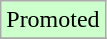<table class="wikitable">
<tr width=10px bgcolor="#ccffcc">
<td>Promoted</td>
</tr>
<tr>
</tr>
</table>
